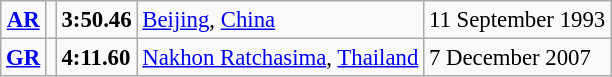<table class="wikitable" style="font-size:95%; position:relative;">
<tr>
<td align=center><strong><a href='#'>AR</a></strong></td>
<td></td>
<td><strong>3:50.46</strong></td>
<td><a href='#'>Beijing</a>, <a href='#'>China</a></td>
<td>11 September 1993</td>
</tr>
<tr>
<td align=center><strong><a href='#'>GR</a></strong></td>
<td></td>
<td><strong>4:11.60</strong></td>
<td><a href='#'>Nakhon Ratchasima</a>, <a href='#'>Thailand</a></td>
<td>7 December 2007</td>
</tr>
</table>
